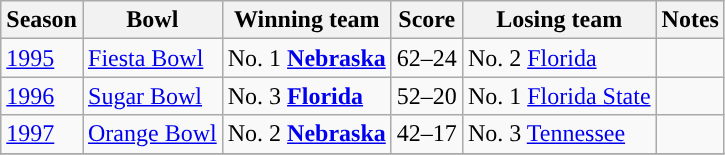<table class="wikitable sortable">
<tr>
<th width=px>Season</th>
<th width=px>Bowl</th>
<th width=px>Winning team</th>
<th width=px>Score</th>
<th width=px>Losing team</th>
<th width=px>Notes</th>
</tr>
<tr>
<td><a href='#'>1995</a></td>
<td><a href='#'>Fiesta Bowl</a></td>
<td>No. 1 <strong><a href='#'>Nebraska</a></strong></td>
<td>62–24</td>
<td>No. 2 <a href='#'>Florida</a></td>
<td></td>
</tr>
<tr>
<td><a href='#'>1996</a></td>
<td><a href='#'>Sugar Bowl</a></td>
<td>No. 3 <strong><a href='#'>Florida</a></strong></td>
<td>52–20</td>
<td>No. 1 <a href='#'>Florida State</a></td>
<td></td>
</tr>
<tr>
<td><a href='#'>1997</a></td>
<td><a href='#'>Orange Bowl</a></td>
<td>No. 2 <strong><a href='#'>Nebraska</a></strong></td>
<td>42–17</td>
<td>No. 3 <a href='#'>Tennessee</a></td>
<td></td>
</tr>
<tr>
</tr>
</table>
